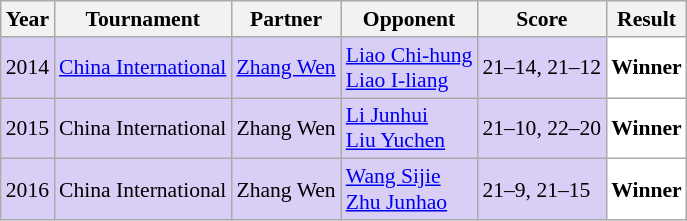<table class="sortable wikitable" style="font-size: 90%;">
<tr>
<th>Year</th>
<th>Tournament</th>
<th>Partner</th>
<th>Opponent</th>
<th>Score</th>
<th>Result</th>
</tr>
<tr style="background:#D8CEF6">
<td align="center">2014</td>
<td align="left"><a href='#'>China International</a></td>
<td align="left"> <a href='#'>Zhang Wen</a></td>
<td align="left"> <a href='#'>Liao Chi-hung</a> <br>  <a href='#'>Liao I-liang</a></td>
<td align="left">21–14, 21–12</td>
<td style="text-align:left; background:white"> <strong>Winner</strong></td>
</tr>
<tr style="background:#D8CEF6">
<td align="center">2015</td>
<td align="left">China International</td>
<td align="left"> Zhang Wen</td>
<td align="left"> <a href='#'>Li Junhui</a> <br>  <a href='#'>Liu Yuchen</a></td>
<td align="left">21–10, 22–20</td>
<td style="text-align:left; background:white"> <strong>Winner</strong></td>
</tr>
<tr style="background:#D8CEF6">
<td align="center">2016</td>
<td align="left">China International</td>
<td align="left"> Zhang Wen</td>
<td align="left"> <a href='#'>Wang Sijie</a> <br>  <a href='#'>Zhu Junhao</a></td>
<td align="left">21–9, 21–15</td>
<td style="text-align:left; background:white"> <strong>Winner</strong></td>
</tr>
</table>
